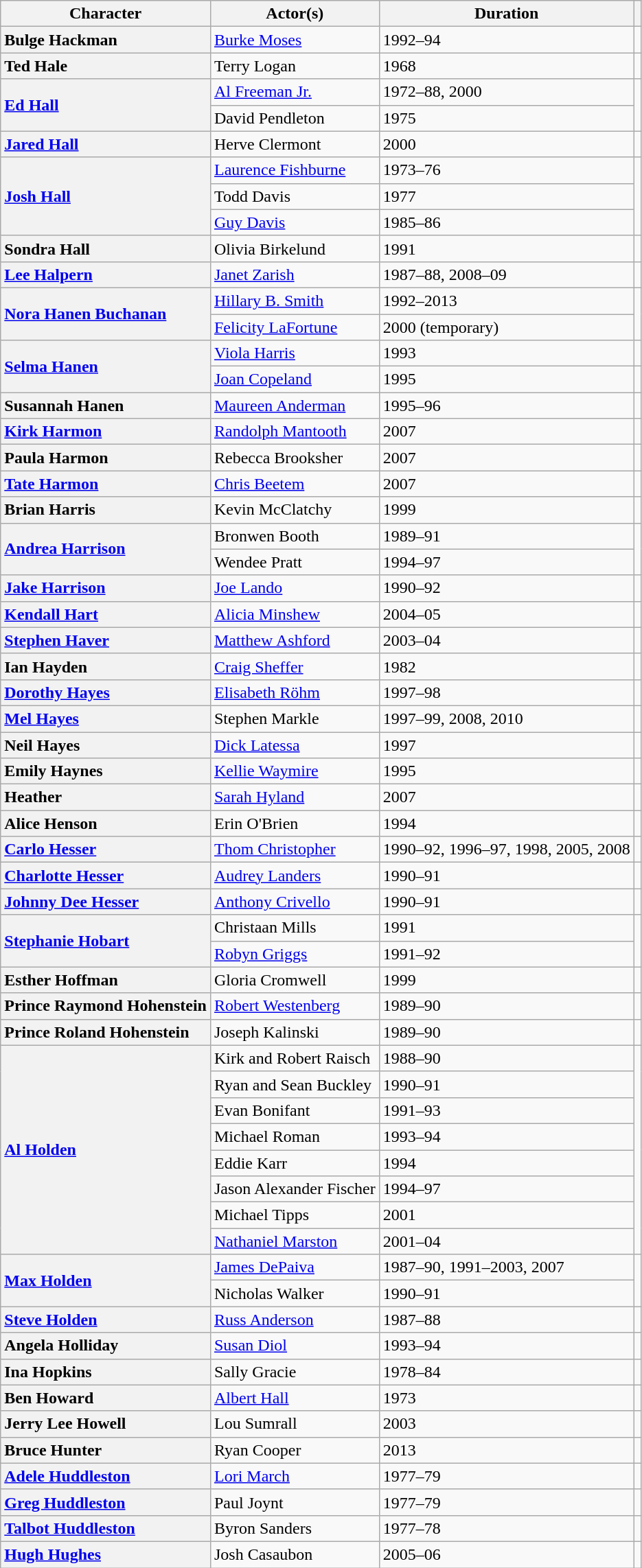<table class="wikitable unsortable">
<tr>
<th scope=col>Character</th>
<th scope=col>Actor(s)</th>
<th scope=col>Duration</th>
<th scope=col></th>
</tr>
<tr>
<th scope=row style=text-align:left>Bulge Hackman</th>
<td><a href='#'>Burke Moses</a></td>
<td>1992–94</td>
<td></td>
</tr>
<tr>
<th scope=row style=text-align:left>Ted Hale</th>
<td>Terry Logan</td>
<td>1968</td>
<td></td>
</tr>
<tr>
<th scope=row style=text-align:left rowspan="2"><a href='#'>Ed Hall</a></th>
<td><a href='#'>Al Freeman Jr.</a></td>
<td>1972–88, 2000</td>
<td rowspan="2"></td>
</tr>
<tr>
<td>David Pendleton</td>
<td>1975</td>
</tr>
<tr>
<th scope=row style=text-align:left><a href='#'>Jared Hall</a></th>
<td>Herve Clermont</td>
<td>2000</td>
<td></td>
</tr>
<tr>
<th scope=row style=text-align:left rowspan="3"><a href='#'>Josh Hall</a></th>
<td><a href='#'>Laurence Fishburne</a></td>
<td>1973–76</td>
<td rowspan="3"></td>
</tr>
<tr>
<td>Todd Davis</td>
<td>1977</td>
</tr>
<tr>
<td><a href='#'>Guy Davis</a></td>
<td>1985–86</td>
</tr>
<tr>
<th scope=row style=text-align:left>Sondra Hall</th>
<td>Olivia Birkelund</td>
<td>1991</td>
<td></td>
</tr>
<tr>
<th scope=row style=text-align:left><a href='#'>Lee Halpern</a></th>
<td><a href='#'>Janet Zarish</a></td>
<td>1987–88, 2008–09</td>
<td></td>
</tr>
<tr>
<th scope=row style=text-align:left rowspan="2"><a href='#'>Nora Hanen Buchanan</a></th>
<td><a href='#'>Hillary B. Smith</a></td>
<td>1992–2013</td>
<td rowspan="2"></td>
</tr>
<tr>
<td><a href='#'>Felicity LaFortune</a></td>
<td>2000 (temporary)</td>
</tr>
<tr>
<th scope=row style=text-align:left rowspan="2"><a href='#'>Selma Hanen</a></th>
<td><a href='#'>Viola Harris</a></td>
<td>1993</td>
<td></td>
</tr>
<tr>
<td><a href='#'>Joan Copeland</a></td>
<td>1995</td>
<td></td>
</tr>
<tr>
<th scope=row style=text-align:left>Susannah Hanen</th>
<td><a href='#'>Maureen Anderman</a></td>
<td>1995–96</td>
<td></td>
</tr>
<tr>
<th scope=row style=text-align:left><a href='#'>Kirk Harmon</a></th>
<td><a href='#'>Randolph Mantooth</a></td>
<td>2007</td>
<td></td>
</tr>
<tr>
<th scope=row style=text-align:left>Paula Harmon</th>
<td>Rebecca Brooksher</td>
<td>2007</td>
<td></td>
</tr>
<tr>
<th scope=row style=text-align:left><a href='#'>Tate Harmon</a></th>
<td><a href='#'>Chris Beetem</a></td>
<td>2007</td>
<td></td>
</tr>
<tr>
<th scope=row style=text-align:left>Brian Harris</th>
<td>Kevin McClatchy</td>
<td>1999</td>
<td></td>
</tr>
<tr>
<th scope=row style=text-align:left rowspan="2"><a href='#'>Andrea Harrison</a></th>
<td>Bronwen Booth</td>
<td>1989–91</td>
<td rowspan="2"></td>
</tr>
<tr>
<td>Wendee Pratt</td>
<td>1994–97</td>
</tr>
<tr>
<th scope=row style=text-align:left><a href='#'>Jake Harrison</a></th>
<td><a href='#'>Joe Lando</a></td>
<td>1990–92</td>
<td></td>
</tr>
<tr>
<th scope=row style=text-align:left><a href='#'>Kendall Hart</a></th>
<td><a href='#'>Alicia Minshew</a></td>
<td>2004–05</td>
<td></td>
</tr>
<tr>
<th scope=row style=text-align:left><a href='#'>Stephen Haver</a></th>
<td><a href='#'>Matthew Ashford</a></td>
<td>2003–04</td>
<td></td>
</tr>
<tr>
<th scope=row style=text-align:left>Ian Hayden</th>
<td><a href='#'>Craig Sheffer</a></td>
<td>1982</td>
<td></td>
</tr>
<tr>
<th scope=row style=text-align:left><a href='#'>Dorothy Hayes</a></th>
<td><a href='#'>Elisabeth Röhm</a></td>
<td>1997–98</td>
<td></td>
</tr>
<tr>
<th scope=row style=text-align:left><a href='#'>Mel Hayes</a></th>
<td>Stephen Markle</td>
<td>1997–99, 2008, 2010</td>
<td></td>
</tr>
<tr>
<th scope=row style=text-align:left>Neil Hayes</th>
<td><a href='#'>Dick Latessa</a></td>
<td>1997</td>
<td></td>
</tr>
<tr>
<th scope=row style=text-align:left>Emily Haynes</th>
<td><a href='#'>Kellie Waymire</a></td>
<td>1995</td>
<td></td>
</tr>
<tr>
<th scope=row style=text-align:left>Heather</th>
<td><a href='#'>Sarah Hyland</a></td>
<td>2007</td>
<td></td>
</tr>
<tr>
<th scope=row style=text-align:left>Alice Henson</th>
<td>Erin O'Brien</td>
<td>1994</td>
<td></td>
</tr>
<tr>
<th scope=row style=text-align:left><a href='#'>Carlo Hesser</a></th>
<td><a href='#'>Thom Christopher</a></td>
<td>1990–92, 1996–97, 1998, 2005, 2008</td>
<td></td>
</tr>
<tr>
<th scope=row style=text-align:left><a href='#'>Charlotte Hesser</a></th>
<td><a href='#'>Audrey Landers</a></td>
<td>1990–91</td>
<td></td>
</tr>
<tr>
<th scope=row style=text-align:left><a href='#'>Johnny Dee Hesser</a></th>
<td><a href='#'>Anthony Crivello</a></td>
<td>1990–91</td>
<td></td>
</tr>
<tr>
<th scope=row style=text-align:left rowspan="2"><a href='#'>Stephanie Hobart</a></th>
<td>Christaan Mills</td>
<td>1991</td>
<td rowspan="2"></td>
</tr>
<tr>
<td><a href='#'>Robyn Griggs</a></td>
<td>1991–92</td>
</tr>
<tr>
<th scope=row style=text-align:left>Esther Hoffman</th>
<td>Gloria Cromwell</td>
<td>1999</td>
<td></td>
</tr>
<tr>
<th scope=row style=text-align:left>Prince Raymond Hohenstein</th>
<td><a href='#'>Robert Westenberg</a></td>
<td>1989–90</td>
<td></td>
</tr>
<tr>
<th scope=row style=text-align:left>Prince Roland Hohenstein</th>
<td>Joseph Kalinski</td>
<td>1989–90</td>
<td></td>
</tr>
<tr>
<th scope=row style=text-align:left rowspan="8"><a href='#'>Al Holden</a></th>
<td>Kirk and Robert Raisch</td>
<td>1988–90</td>
<td rowspan="8"></td>
</tr>
<tr>
<td>Ryan and Sean Buckley</td>
<td>1990–91</td>
</tr>
<tr>
<td>Evan Bonifant</td>
<td>1991–93</td>
</tr>
<tr>
<td>Michael Roman</td>
<td>1993–94</td>
</tr>
<tr>
<td>Eddie Karr</td>
<td>1994</td>
</tr>
<tr>
<td>Jason Alexander Fischer</td>
<td>1994–97</td>
</tr>
<tr>
<td>Michael Tipps</td>
<td>2001</td>
</tr>
<tr>
<td><a href='#'>Nathaniel Marston</a></td>
<td>2001–04</td>
</tr>
<tr>
<th scope=row style=text-align:left rowspan="2"><a href='#'>Max Holden</a></th>
<td><a href='#'>James DePaiva</a></td>
<td>1987–90, 1991–2003, 2007</td>
<td rowspan="2"></td>
</tr>
<tr>
<td>Nicholas Walker</td>
<td>1990–91</td>
</tr>
<tr>
<th scope=row style=text-align:left><a href='#'>Steve Holden</a></th>
<td><a href='#'>Russ Anderson</a></td>
<td>1987–88</td>
<td></td>
</tr>
<tr>
<th scope=row style=text-align:left>Angela Holliday</th>
<td><a href='#'>Susan Diol</a></td>
<td>1993–94</td>
<td></td>
</tr>
<tr>
<th scope=row style=text-align:left>Ina Hopkins</th>
<td>Sally Gracie</td>
<td>1978–84</td>
<td></td>
</tr>
<tr>
<th scope=row style=text-align:left>Ben Howard</th>
<td><a href='#'>Albert Hall</a></td>
<td>1973</td>
<td></td>
</tr>
<tr>
<th scope=row style=text-align:left>Jerry Lee Howell</th>
<td>Lou Sumrall</td>
<td>2003</td>
<td></td>
</tr>
<tr>
<th scope=row style=text-align:left>Bruce Hunter</th>
<td>Ryan Cooper</td>
<td>2013</td>
<td></td>
</tr>
<tr>
<th scope=row style=text-align:left><a href='#'>Adele Huddleston</a></th>
<td><a href='#'>Lori March</a></td>
<td>1977–79</td>
<td></td>
</tr>
<tr>
<th scope=row style=text-align:left><a href='#'>Greg Huddleston</a></th>
<td>Paul Joynt</td>
<td>1977–79</td>
<td></td>
</tr>
<tr>
<th scope=row style=text-align:left><a href='#'>Talbot Huddleston</a></th>
<td>Byron Sanders</td>
<td>1977–78</td>
<td></td>
</tr>
<tr>
<th scope=row style=text-align:left><a href='#'>Hugh Hughes</a></th>
<td>Josh Casaubon</td>
<td>2005–06</td>
<td></td>
</tr>
</table>
